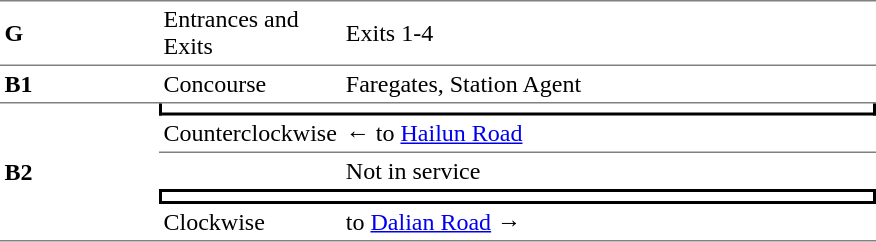<table cellspacing=0 cellpadding=3>
<tr>
<td style="border-top:solid 1px gray;border-bottom:solid 1px gray;" width=100><strong>G</strong></td>
<td style="border-top:solid 1px gray;border-bottom:solid 1px gray;" width=100>Entrances and Exits</td>
<td style="border-top:solid 1px gray;border-bottom:solid 1px gray;" width=350>Exits 1-4</td>
</tr>
<tr>
<td style="border-bottom:solid 1px gray;"><strong>B1</strong></td>
<td style="border-bottom:solid 1px gray;">Concourse</td>
<td style="border-bottom:solid 1px gray;">Faregates, Station Agent</td>
</tr>
<tr>
<td style="border-bottom:solid 1px gray;" rowspan=5><strong>B2</strong></td>
<td style="border-right:solid 2px black;border-left:solid 2px black;border-bottom:solid 2px black;" colspan=2></td>
</tr>
<tr>
<td style="border-bottom:solid 1px gray;">Counterclockwise</td>
<td style="border-bottom:solid 1px gray;">←  to <a href='#'>Hailun Road</a></td>
</tr>
<tr>
<td></td>
<td>Not in service</td>
</tr>
<tr>
<td style="border-right:solid 2px black;border-left:solid 2px black;border-top:solid 2px black;border-bottom:solid 2px black;" colspan=2></td>
</tr>
<tr>
<td style="border-bottom:solid 1px gray;">Clockwise</td>
<td style="border-bottom:solid 1px gray;">  to <a href='#'>Dalian Road</a> →</td>
</tr>
</table>
